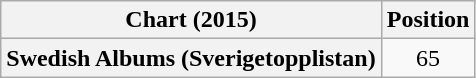<table class="wikitable plainrowheaders" style="text-align:center">
<tr>
<th scope="col">Chart (2015)</th>
<th scope="col">Position</th>
</tr>
<tr>
<th scope="row">Swedish Albums (Sverigetopplistan)</th>
<td>65</td>
</tr>
</table>
